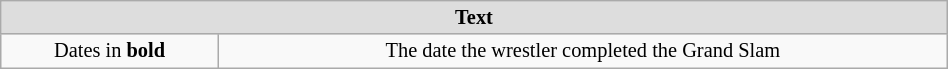<table class="wikitable" width="50%" style="font-size:85%; text-align:center;">
<tr>
<th style="background: #DDDDDD;" colspan="2">Text</th>
</tr>
<tr>
<td>Dates in <strong>bold</strong></td>
<td>The date the wrestler completed the Grand Slam</td>
</tr>
</table>
